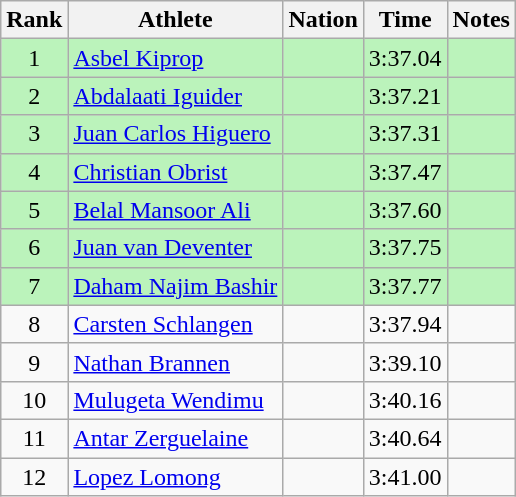<table class="wikitable sortable" style="text-align:center">
<tr>
<th>Rank</th>
<th>Athlete</th>
<th>Nation</th>
<th>Time</th>
<th>Notes</th>
</tr>
<tr bgcolor=bbf3bb>
<td>1</td>
<td align="left"><a href='#'>Asbel Kiprop</a></td>
<td align="left"></td>
<td>3:37.04</td>
<td></td>
</tr>
<tr bgcolor=bbf3bb>
<td>2</td>
<td align="left"><a href='#'>Abdalaati Iguider</a></td>
<td align="left"></td>
<td>3:37.21</td>
<td></td>
</tr>
<tr bgcolor=bbf3bb>
<td>3</td>
<td align="left"><a href='#'>Juan Carlos Higuero</a></td>
<td align="left"></td>
<td>3:37.31</td>
<td></td>
</tr>
<tr bgcolor=bbf3bb>
<td>4</td>
<td align="left"><a href='#'>Christian Obrist</a></td>
<td align="left"></td>
<td>3:37.47</td>
<td></td>
</tr>
<tr bgcolor=bbf3bb>
<td>5</td>
<td align="left"><a href='#'>Belal Mansoor Ali</a></td>
<td align="left"></td>
<td>3:37.60</td>
<td></td>
</tr>
<tr bgcolor=bbf3bb>
<td>6</td>
<td align="left"><a href='#'>Juan van Deventer</a></td>
<td align="left"></td>
<td>3:37.75</td>
<td></td>
</tr>
<tr bgcolor=bbf3bb>
<td>7</td>
<td align="left"><a href='#'>Daham Najim Bashir</a></td>
<td align="left"></td>
<td>3:37.77</td>
<td></td>
</tr>
<tr>
<td>8</td>
<td align="left"><a href='#'>Carsten Schlangen</a></td>
<td align="left"></td>
<td>3:37.94</td>
<td></td>
</tr>
<tr>
<td>9</td>
<td align="left"><a href='#'>Nathan Brannen</a></td>
<td align="left"></td>
<td>3:39.10</td>
<td></td>
</tr>
<tr>
<td>10</td>
<td align="left"><a href='#'>Mulugeta Wendimu</a></td>
<td align="left"></td>
<td>3:40.16</td>
<td></td>
</tr>
<tr>
<td>11</td>
<td align="left"><a href='#'>Antar Zerguelaine</a></td>
<td align="left"></td>
<td>3:40.64</td>
<td></td>
</tr>
<tr>
<td>12</td>
<td align="left"><a href='#'>Lopez Lomong</a></td>
<td align="left"></td>
<td>3:41.00</td>
<td></td>
</tr>
</table>
